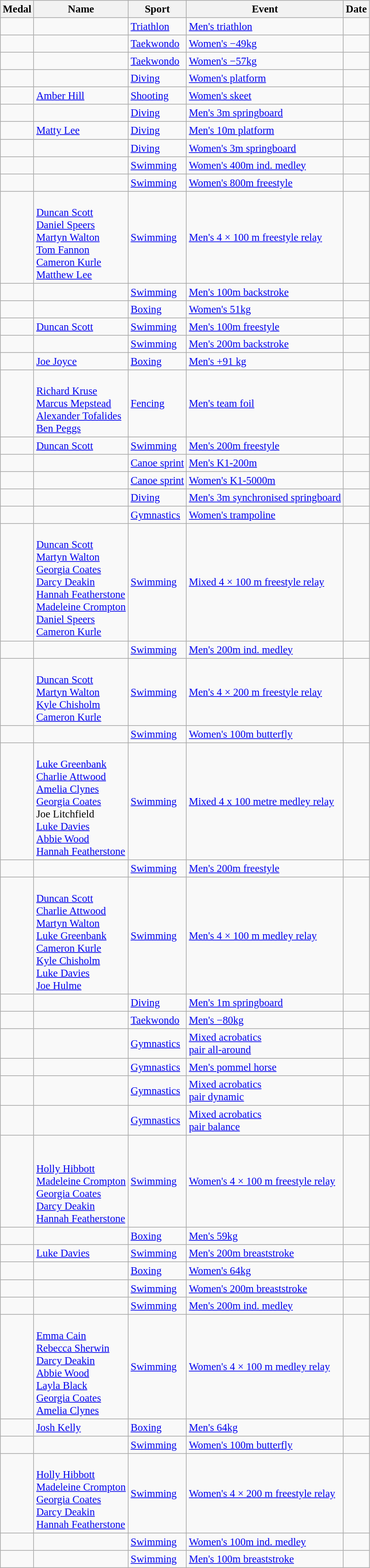<table class="wikitable sortable" style="font-size:95%">
<tr>
<th>Medal</th>
<th>Name</th>
<th>Sport</th>
<th>Event</th>
<th>Date</th>
</tr>
<tr>
<td></td>
<td></td>
<td><a href='#'>Triathlon</a></td>
<td><a href='#'>Men's triathlon</a></td>
<td></td>
</tr>
<tr>
<td></td>
<td></td>
<td><a href='#'>Taekwondo</a></td>
<td><a href='#'>Women's −49kg</a></td>
<td></td>
</tr>
<tr>
<td></td>
<td></td>
<td><a href='#'>Taekwondo</a></td>
<td><a href='#'>Women's −57kg</a></td>
<td></td>
</tr>
<tr>
<td></td>
<td></td>
<td><a href='#'>Diving</a></td>
<td><a href='#'>Women's platform</a></td>
<td></td>
</tr>
<tr>
<td></td>
<td><a href='#'>Amber Hill</a></td>
<td><a href='#'>Shooting</a></td>
<td><a href='#'>Women's skeet</a></td>
<td></td>
</tr>
<tr>
<td></td>
<td></td>
<td><a href='#'>Diving</a></td>
<td><a href='#'>Men's 3m springboard</a></td>
<td></td>
</tr>
<tr>
<td></td>
<td><a href='#'>Matty Lee</a></td>
<td><a href='#'>Diving</a></td>
<td><a href='#'>Men's 10m platform</a></td>
<td></td>
</tr>
<tr>
<td></td>
<td></td>
<td><a href='#'>Diving</a></td>
<td><a href='#'>Women's 3m springboard</a></td>
<td></td>
</tr>
<tr>
<td></td>
<td></td>
<td><a href='#'>Swimming</a></td>
<td><a href='#'>Women's 400m ind. medley</a></td>
<td></td>
</tr>
<tr>
<td></td>
<td></td>
<td><a href='#'>Swimming</a></td>
<td><a href='#'>Women's 800m freestyle</a></td>
<td></td>
</tr>
<tr>
<td></td>
<td><br><a href='#'>Duncan Scott</a><br><a href='#'>Daniel Speers</a><br><a href='#'>Martyn Walton</a><br><a href='#'>Tom Fannon</a><br><a href='#'>Cameron Kurle</a><br><a href='#'>Matthew Lee</a></td>
<td><a href='#'>Swimming</a></td>
<td><a href='#'>Men's 4 × 100 m freestyle relay</a></td>
<td></td>
</tr>
<tr>
<td></td>
<td></td>
<td><a href='#'>Swimming</a></td>
<td><a href='#'>Men's 100m backstroke</a></td>
<td></td>
</tr>
<tr>
<td></td>
<td></td>
<td><a href='#'>Boxing</a></td>
<td><a href='#'>Women's 51kg</a></td>
<td></td>
</tr>
<tr>
<td></td>
<td><a href='#'>Duncan Scott</a></td>
<td><a href='#'>Swimming</a></td>
<td><a href='#'>Men's 100m freestyle</a></td>
<td></td>
</tr>
<tr>
<td></td>
<td></td>
<td><a href='#'>Swimming</a></td>
<td><a href='#'>Men's 200m backstroke</a></td>
<td></td>
</tr>
<tr>
<td></td>
<td><a href='#'>Joe Joyce</a></td>
<td><a href='#'>Boxing</a></td>
<td><a href='#'>Men's +91 kg</a></td>
<td></td>
</tr>
<tr>
<td></td>
<td><br><a href='#'>Richard Kruse</a><br><a href='#'>Marcus Mepstead</a><br><a href='#'>Alexander Tofalides</a><br><a href='#'>Ben Peggs</a></td>
<td><a href='#'>Fencing</a></td>
<td><a href='#'>Men's team foil</a></td>
<td></td>
</tr>
<tr>
<td></td>
<td><a href='#'>Duncan Scott</a></td>
<td><a href='#'>Swimming</a></td>
<td><a href='#'>Men's 200m freestyle</a></td>
<td></td>
</tr>
<tr>
<td></td>
<td></td>
<td><a href='#'>Canoe sprint</a></td>
<td><a href='#'>Men's K1-200m</a></td>
<td></td>
</tr>
<tr>
<td></td>
<td></td>
<td><a href='#'>Canoe sprint</a></td>
<td><a href='#'>Women's K1-5000m</a></td>
<td></td>
</tr>
<tr>
<td></td>
<td><br></td>
<td><a href='#'>Diving</a></td>
<td><a href='#'>Men's 3m synchronised springboard</a></td>
<td></td>
</tr>
<tr>
<td></td>
<td></td>
<td><a href='#'>Gymnastics</a></td>
<td><a href='#'>Women's trampoline</a></td>
<td></td>
</tr>
<tr>
<td></td>
<td><br><a href='#'>Duncan Scott</a><br><a href='#'>Martyn Walton</a><br><a href='#'>Georgia Coates</a><br><a href='#'>Darcy Deakin</a><br><a href='#'>Hannah Featherstone</a><br><a href='#'>Madeleine Crompton</a><br><a href='#'>Daniel Speers</a><br><a href='#'>Cameron Kurle</a></td>
<td><a href='#'>Swimming</a></td>
<td><a href='#'>Mixed 4 × 100 m freestyle relay</a></td>
<td></td>
</tr>
<tr>
<td></td>
<td></td>
<td><a href='#'>Swimming</a></td>
<td><a href='#'>Men's 200m ind. medley</a></td>
<td></td>
</tr>
<tr>
<td></td>
<td><br><a href='#'>Duncan Scott</a><br><a href='#'>Martyn Walton</a><br><a href='#'>Kyle Chisholm</a><br><a href='#'>Cameron Kurle</a></td>
<td><a href='#'>Swimming</a></td>
<td><a href='#'>Men's 4 × 200 m freestyle relay</a></td>
<td></td>
</tr>
<tr>
<td></td>
<td></td>
<td><a href='#'>Swimming</a></td>
<td><a href='#'>Women's 100m butterfly</a></td>
<td></td>
</tr>
<tr>
<td></td>
<td><br><a href='#'>Luke Greenbank</a><br><a href='#'>Charlie Attwood</a><br><a href='#'>Amelia Clynes</a><br><a href='#'>Georgia Coates</a><br>Joe Litchfield<br><a href='#'>Luke Davies</a><br><a href='#'>Abbie Wood</a><br><a href='#'>Hannah Featherstone</a></td>
<td><a href='#'>Swimming</a></td>
<td><a href='#'>Mixed 4 x 100 metre medley relay</a></td>
<td></td>
</tr>
<tr>
<td></td>
<td></td>
<td><a href='#'>Swimming</a></td>
<td><a href='#'>Men's 200m freestyle</a></td>
<td></td>
</tr>
<tr>
<td></td>
<td><br><a href='#'>Duncan Scott</a><br><a href='#'>Charlie Attwood</a><br><a href='#'>Martyn Walton</a><br><a href='#'>Luke Greenbank</a><br><a href='#'>Cameron Kurle</a><br><a href='#'>Kyle Chisholm</a><br><a href='#'>Luke Davies</a><br><a href='#'>Joe Hulme</a></td>
<td><a href='#'>Swimming</a></td>
<td><a href='#'>Men's 4 × 100 m medley relay</a></td>
<td></td>
</tr>
<tr>
<td></td>
<td></td>
<td><a href='#'>Diving</a></td>
<td><a href='#'>Men's 1m springboard</a></td>
<td></td>
</tr>
<tr>
<td></td>
<td></td>
<td><a href='#'>Taekwondo</a></td>
<td><a href='#'>Men's −80kg</a></td>
<td></td>
</tr>
<tr>
<td></td>
<td><br></td>
<td><a href='#'>Gymnastics</a></td>
<td><a href='#'>Mixed acrobatics<br>pair all-around</a></td>
<td></td>
</tr>
<tr>
<td></td>
<td></td>
<td><a href='#'>Gymnastics</a></td>
<td><a href='#'>Men's pommel horse</a></td>
<td></td>
</tr>
<tr>
<td></td>
<td><br></td>
<td><a href='#'>Gymnastics</a></td>
<td><a href='#'>Mixed acrobatics<br>pair dynamic</a></td>
<td></td>
</tr>
<tr>
<td></td>
<td><br></td>
<td><a href='#'>Gymnastics</a></td>
<td><a href='#'>Mixed acrobatics<br>pair balance</a></td>
<td></td>
</tr>
<tr>
<td></td>
<td><br><br><a href='#'>Holly Hibbott</a><br><a href='#'>Madeleine Crompton</a><br><a href='#'>Georgia Coates</a><br><a href='#'>Darcy Deakin</a><br><a href='#'>Hannah Featherstone</a></td>
<td><a href='#'>Swimming</a></td>
<td><a href='#'>Women's 4 × 100 m freestyle relay</a></td>
<td></td>
</tr>
<tr>
<td></td>
<td></td>
<td><a href='#'>Boxing</a></td>
<td><a href='#'>Men's 59kg</a></td>
<td></td>
</tr>
<tr>
<td></td>
<td><a href='#'>Luke Davies</a></td>
<td><a href='#'>Swimming</a></td>
<td><a href='#'>Men's 200m breaststroke</a></td>
<td></td>
</tr>
<tr>
<td></td>
<td></td>
<td><a href='#'>Boxing</a></td>
<td><a href='#'>Women's 64kg</a></td>
<td></td>
</tr>
<tr>
<td></td>
<td></td>
<td><a href='#'>Swimming</a></td>
<td><a href='#'>Women's 200m breaststroke</a></td>
<td></td>
</tr>
<tr>
<td></td>
<td></td>
<td><a href='#'>Swimming</a></td>
<td><a href='#'>Men's 200m ind. medley</a></td>
<td></td>
</tr>
<tr>
<td></td>
<td><br><a href='#'>Emma Cain</a><br><a href='#'>Rebecca Sherwin</a><br><a href='#'>Darcy Deakin</a><br><a href='#'>Abbie Wood</a><br><a href='#'>Layla Black</a><br><a href='#'>Georgia Coates</a><br><a href='#'>Amelia Clynes</a></td>
<td><a href='#'>Swimming</a></td>
<td><a href='#'>Women's 4 × 100 m medley relay</a></td>
<td></td>
</tr>
<tr>
<td></td>
<td><a href='#'>Josh Kelly</a></td>
<td><a href='#'>Boxing</a></td>
<td><a href='#'>Men's 64kg</a></td>
<td></td>
</tr>
<tr>
<td></td>
<td></td>
<td><a href='#'>Swimming</a></td>
<td><a href='#'>Women's 100m butterfly</a></td>
<td></td>
</tr>
<tr>
<td></td>
<td><br><a href='#'>Holly Hibbott</a><br><a href='#'>Madeleine Crompton</a><br><a href='#'>Georgia Coates</a><br><a href='#'>Darcy Deakin</a><br><a href='#'>Hannah Featherstone</a></td>
<td><a href='#'>Swimming</a></td>
<td><a href='#'>Women's 4 × 200 m freestyle relay</a></td>
<td></td>
</tr>
<tr>
<td></td>
<td></td>
<td><a href='#'>Swimming</a></td>
<td><a href='#'>Women's 100m ind. medley</a></td>
<td></td>
</tr>
<tr>
<td></td>
<td></td>
<td><a href='#'>Swimming</a></td>
<td><a href='#'>Men's 100m breaststroke</a></td>
<td></td>
</tr>
</table>
